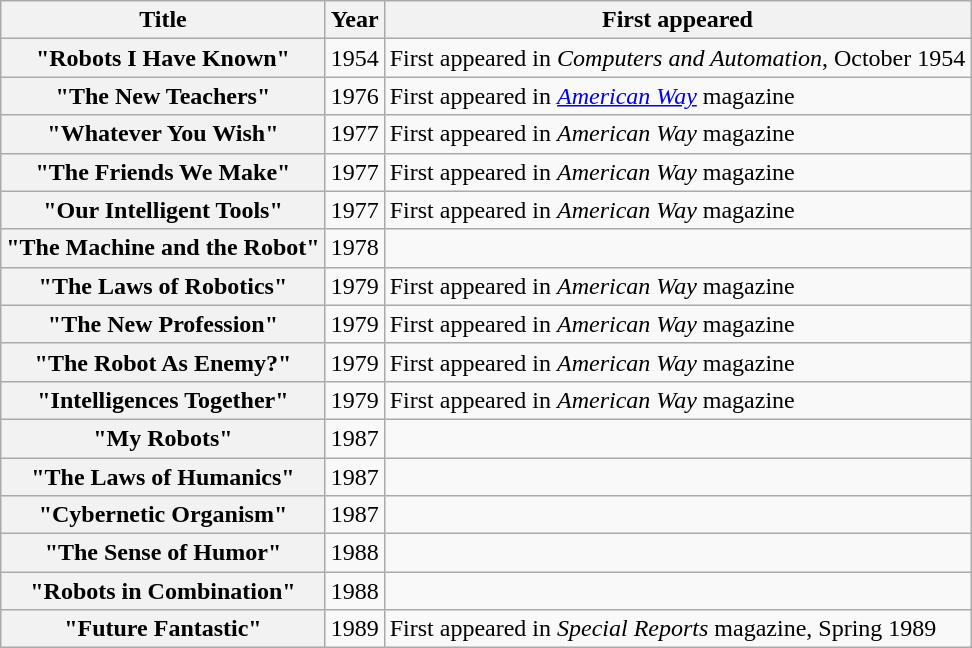<table class="wikitable sortable plainrowheaders" border="1">
<tr>
<th scope="col">Title</th>
<th scope="col">Year</th>
<th scope="col">First appeared</th>
</tr>
<tr>
<th scope="row">"Robots I Have Known"</th>
<td>1954</td>
<td>First appeared in <em>Computers and Automation</em>, October 1954</td>
</tr>
<tr>
<th scope="row">"The New Teachers"</th>
<td>1976</td>
<td>First appeared in <em><a href='#'>American Way</a></em> magazine</td>
</tr>
<tr>
<th scope="row">"Whatever You Wish"</th>
<td>1977</td>
<td>First appeared in <em>American Way</em> magazine</td>
</tr>
<tr>
<th scope="row">"The Friends We Make"</th>
<td>1977</td>
<td>First appeared in <em>American Way</em> magazine</td>
</tr>
<tr>
<th scope="row">"Our Intelligent Tools"</th>
<td>1977</td>
<td>First appeared in <em>American Way</em> magazine</td>
</tr>
<tr>
<th scope="row">"The Machine and the Robot"</th>
<td>1978</td>
<td></td>
</tr>
<tr>
<th scope="row">"The Laws of Robotics"</th>
<td>1979</td>
<td>First appeared in <em>American Way</em> magazine</td>
</tr>
<tr>
<th scope="row">"The New Profession"</th>
<td>1979</td>
<td>First appeared in <em>American Way</em> magazine</td>
</tr>
<tr>
<th scope="row">"The Robot As Enemy?"</th>
<td>1979</td>
<td>First appeared in <em>American Way</em> magazine</td>
</tr>
<tr>
<th scope="row">"Intelligences Together"</th>
<td>1979</td>
<td>First appeared in <em>American Way</em> magazine</td>
</tr>
<tr>
<th scope="row">"My Robots"</th>
<td>1987</td>
<td></td>
</tr>
<tr>
<th scope="row">"The Laws of Humanics"</th>
<td>1987</td>
<td></td>
</tr>
<tr>
<th scope="row">"Cybernetic Organism"</th>
<td>1987</td>
<td></td>
</tr>
<tr>
<th scope="row">"The Sense of Humor"</th>
<td>1988</td>
<td></td>
</tr>
<tr>
<th scope="row">"Robots in Combination"</th>
<td>1988</td>
<td></td>
</tr>
<tr>
<th scope="row">"Future Fantastic"</th>
<td>1989</td>
<td>First appeared in <em>Special Reports</em> magazine, Spring 1989</td>
</tr>
</table>
